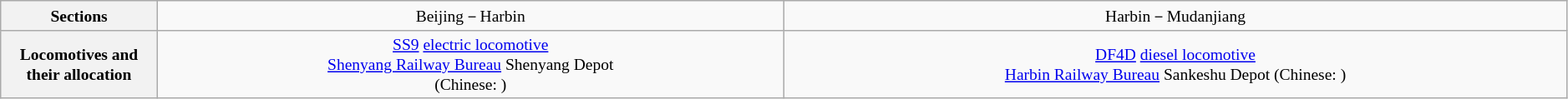<table class="wikitable" style="text-align: center; font-size: small;">
<tr>
<th>Sections</th>
<td>Beijing－Harbin</td>
<td>Harbin－Mudanjiang</td>
</tr>
<tr>
<th style="width: 10%;">Locomotives and their allocation</th>
<td style="width: 40%;"><a href='#'>SS9</a> <a href='#'>electric locomotive</a><br><a href='#'>Shenyang Railway Bureau</a> Shenyang Depot<br>(Chinese: )</td>
<td style="width: 50%;"><a href='#'>DF4D</a> <a href='#'>diesel locomotive</a><br><a href='#'>Harbin Railway Bureau</a> Sankeshu Depot (Chinese: )</td>
</tr>
</table>
